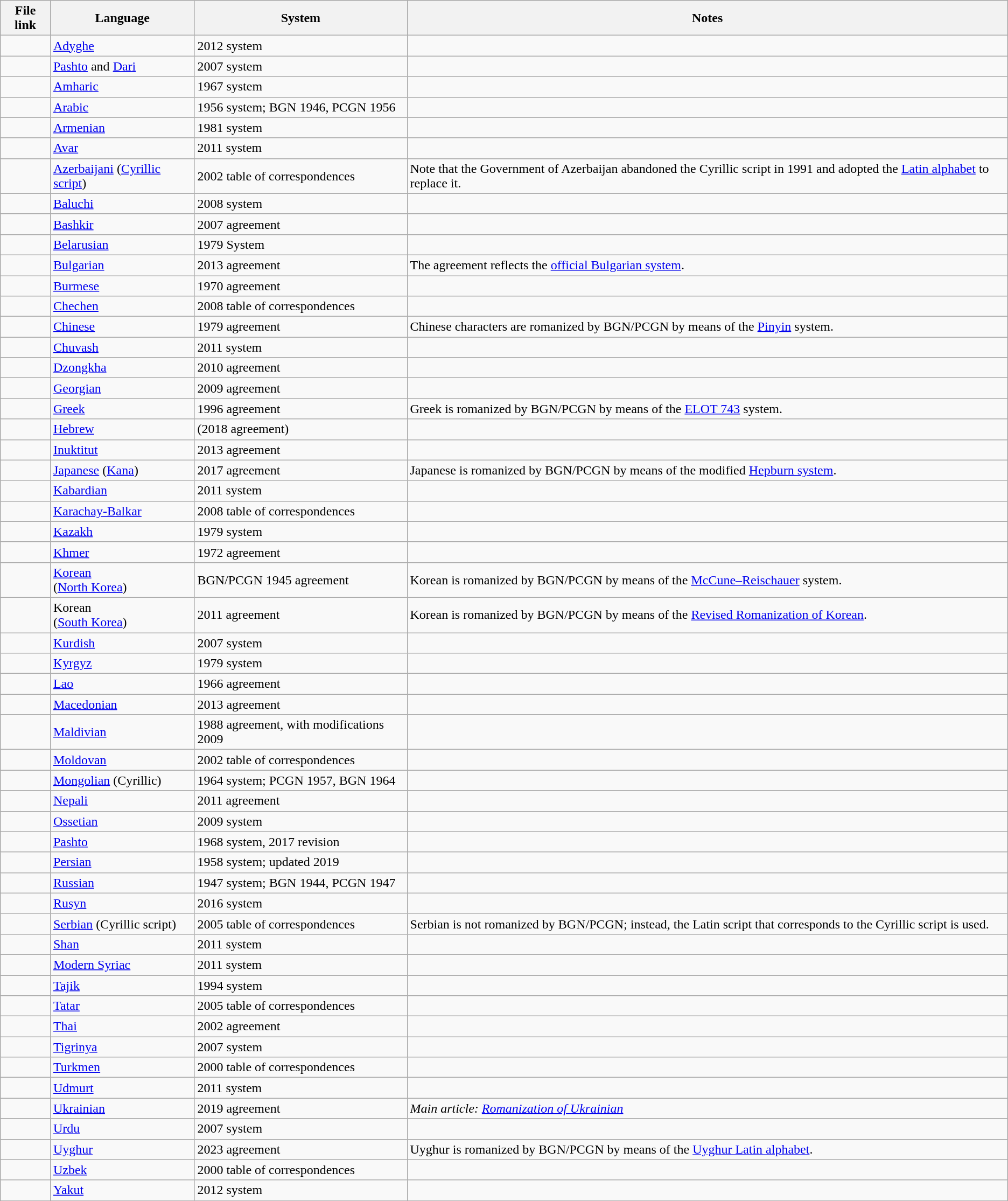<table class="wikitable sortable">
<tr>
<th class="unsortable">File link</th>
<th>Language</th>
<th>System</th>
<th class="unsortable">Notes</th>
</tr>
<tr>
<td></td>
<td><a href='#'>Adyghe</a></td>
<td>2012 system</td>
<td></td>
</tr>
<tr>
<td></td>
<td><a href='#'>Pashto</a> and <a href='#'>Dari</a></td>
<td>2007 system</td>
<td></td>
</tr>
<tr>
<td></td>
<td><a href='#'>Amharic</a></td>
<td>1967 system</td>
<td></td>
</tr>
<tr>
<td></td>
<td><a href='#'>Arabic</a></td>
<td>1956 system; BGN 1946, PCGN 1956</td>
<td></td>
</tr>
<tr>
<td></td>
<td><a href='#'>Armenian</a></td>
<td>1981 system</td>
<td></td>
</tr>
<tr>
<td></td>
<td><a href='#'>Avar</a></td>
<td>2011 system</td>
<td></td>
</tr>
<tr>
<td></td>
<td><a href='#'>Azerbaijani</a> (<a href='#'>Cyrillic script</a>)</td>
<td>2002 table of correspondences</td>
<td>Note that the Government of Azerbaijan abandoned the Cyrillic script in 1991 and adopted the <a href='#'>Latin alphabet</a> to replace it.</td>
</tr>
<tr>
<td></td>
<td><a href='#'>Baluchi</a></td>
<td>2008 system</td>
<td></td>
</tr>
<tr>
<td></td>
<td><a href='#'>Bashkir</a></td>
<td>2007 agreement</td>
<td></td>
</tr>
<tr>
<td></td>
<td><a href='#'>Belarusian</a></td>
<td>1979 System</td>
<td></td>
</tr>
<tr>
<td></td>
<td><a href='#'>Bulgarian</a></td>
<td>2013 agreement</td>
<td>The agreement reflects the <a href='#'>official Bulgarian system</a>.</td>
</tr>
<tr>
<td></td>
<td><a href='#'>Burmese</a></td>
<td>1970 agreement</td>
<td></td>
</tr>
<tr>
<td></td>
<td><a href='#'>Chechen</a></td>
<td>2008 table of correspondences</td>
<td></td>
</tr>
<tr>
<td></td>
<td><a href='#'>Chinese</a></td>
<td>1979 agreement</td>
<td>Chinese characters are romanized by BGN/PCGN by means of the <a href='#'>Pinyin</a> system.</td>
</tr>
<tr>
<td></td>
<td><a href='#'>Chuvash</a></td>
<td>2011 system</td>
<td></td>
</tr>
<tr>
<td></td>
<td><a href='#'>Dzongkha</a></td>
<td>2010 agreement</td>
<td></td>
</tr>
<tr>
<td></td>
<td><a href='#'>Georgian</a></td>
<td>2009 agreement</td>
<td></td>
</tr>
<tr>
<td></td>
<td><a href='#'>Greek</a></td>
<td>1996 agreement</td>
<td>Greek is romanized by BGN/PCGN by means of the <a href='#'>ELOT 743</a> system.</td>
</tr>
<tr>
<td></td>
<td><a href='#'>Hebrew</a></td>
<td>(2018 agreement)</td>
<td></td>
</tr>
<tr>
<td></td>
<td><a href='#'>Inuktitut</a></td>
<td>2013 agreement</td>
<td></td>
</tr>
<tr>
<td></td>
<td><a href='#'>Japanese</a> (<a href='#'>Kana</a>)</td>
<td>2017 agreement</td>
<td>Japanese is romanized by BGN/PCGN by means of the modified <a href='#'>Hepburn system</a>.</td>
</tr>
<tr>
<td></td>
<td><a href='#'>Kabardian</a></td>
<td>2011 system</td>
<td></td>
</tr>
<tr>
<td></td>
<td><a href='#'>Karachay-Balkar</a></td>
<td>2008 table of correspondences</td>
<td></td>
</tr>
<tr>
<td></td>
<td><a href='#'>Kazakh</a></td>
<td>1979 system</td>
<td></td>
</tr>
<tr>
<td></td>
<td><a href='#'>Khmer</a></td>
<td>1972 agreement</td>
<td></td>
</tr>
<tr>
<td></td>
<td><a href='#'>Korean</a><br>(<a href='#'>North Korea</a>)</td>
<td>BGN/PCGN 1945 agreement</td>
<td>Korean is romanized by BGN/PCGN by means of the <a href='#'>McCune–Reischauer</a> system.</td>
</tr>
<tr>
<td></td>
<td>Korean<br>(<a href='#'>South Korea</a>)</td>
<td>2011 agreement</td>
<td>Korean is romanized by BGN/PCGN  by means of the <a href='#'>Revised Romanization of Korean</a>.</td>
</tr>
<tr>
<td></td>
<td><a href='#'>Kurdish</a></td>
<td>2007 system</td>
<td></td>
</tr>
<tr>
<td></td>
<td><a href='#'>Kyrgyz</a></td>
<td>1979 system</td>
<td></td>
</tr>
<tr>
<td></td>
<td><a href='#'>Lao</a></td>
<td>1966 agreement</td>
<td></td>
</tr>
<tr>
<td></td>
<td><a href='#'>Macedonian</a></td>
<td>2013 agreement</td>
<td></td>
</tr>
<tr>
<td></td>
<td><a href='#'>Maldivian</a></td>
<td>1988 agreement, with modifications 2009</td>
<td></td>
</tr>
<tr>
<td></td>
<td><a href='#'>Moldovan</a></td>
<td>2002 table of correspondences</td>
<td></td>
</tr>
<tr>
<td></td>
<td><a href='#'>Mongolian</a> (Cyrillic)</td>
<td>1964 system; PCGN 1957, BGN 1964</td>
<td></td>
</tr>
<tr>
<td></td>
<td><a href='#'>Nepali</a></td>
<td>2011 agreement</td>
<td></td>
</tr>
<tr>
<td></td>
<td><a href='#'>Ossetian</a></td>
<td>2009 system</td>
<td></td>
</tr>
<tr>
<td></td>
<td><a href='#'>Pashto</a></td>
<td>1968 system, 2017 revision</td>
<td></td>
</tr>
<tr>
<td></td>
<td><a href='#'>Persian</a></td>
<td>1958 system; updated 2019</td>
<td></td>
</tr>
<tr>
<td></td>
<td><a href='#'>Russian</a></td>
<td>1947 system; BGN 1944, PCGN 1947</td>
<td></td>
</tr>
<tr>
<td></td>
<td><a href='#'>Rusyn</a></td>
<td>2016 system</td>
<td></td>
</tr>
<tr>
<td></td>
<td><a href='#'>Serbian</a> (Cyrillic script)</td>
<td>2005 table of correspondences</td>
<td>Serbian is not romanized by BGN/PCGN; instead, the Latin script that corresponds to the Cyrillic script is used.</td>
</tr>
<tr>
<td></td>
<td><a href='#'>Shan</a></td>
<td>2011 system</td>
<td></td>
</tr>
<tr>
<td></td>
<td><a href='#'>Modern Syriac</a></td>
<td>2011 system</td>
<td></td>
</tr>
<tr>
<td></td>
<td><a href='#'>Tajik</a></td>
<td>1994 system</td>
<td></td>
</tr>
<tr>
<td></td>
<td><a href='#'>Tatar</a></td>
<td>2005 table of correspondences</td>
<td></td>
</tr>
<tr>
<td></td>
<td><a href='#'>Thai</a></td>
<td>2002 agreement</td>
<td></td>
</tr>
<tr>
<td></td>
<td><a href='#'>Tigrinya</a></td>
<td>2007 system</td>
<td></td>
</tr>
<tr>
<td></td>
<td><a href='#'>Turkmen</a></td>
<td>2000 table of correspondences</td>
<td></td>
</tr>
<tr>
<td></td>
<td><a href='#'>Udmurt</a></td>
<td>2011 system</td>
<td></td>
</tr>
<tr>
<td></td>
<td><a href='#'>Ukrainian</a></td>
<td>2019 agreement</td>
<td><em>Main article: <a href='#'>Romanization of Ukrainian</a></em></td>
</tr>
<tr>
<td></td>
<td><a href='#'>Urdu</a></td>
<td>2007 system</td>
<td></td>
</tr>
<tr>
<td></td>
<td><a href='#'>Uyghur</a></td>
<td>2023 agreement</td>
<td>Uyghur is romanized by BGN/PCGN by means of the <a href='#'>Uyghur Latin alphabet</a>.</td>
</tr>
<tr>
<td></td>
<td><a href='#'>Uzbek</a></td>
<td>2000 table of correspondences</td>
<td></td>
</tr>
<tr>
<td></td>
<td><a href='#'>Yakut</a></td>
<td>2012 system</td>
<td></td>
</tr>
</table>
